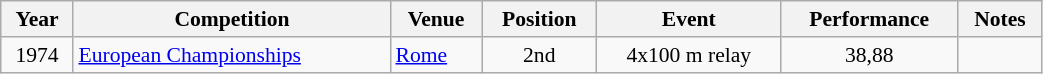<table class="wikitable" width=55% style="font-size:90%; text-align:center;">
<tr>
<th>Year</th>
<th>Competition</th>
<th>Venue</th>
<th>Position</th>
<th>Event</th>
<th>Performance</th>
<th>Notes</th>
</tr>
<tr>
<td rowspan=1>1974</td>
<td rowspan=1 align=left><a href='#'>European Championships</a></td>
<td rowspan=1 align=left> <a href='#'>Rome</a></td>
<td cgcolor=silver>2nd</td>
<td>4x100 m relay</td>
<td>38,88</td>
<td></td>
</tr>
</table>
